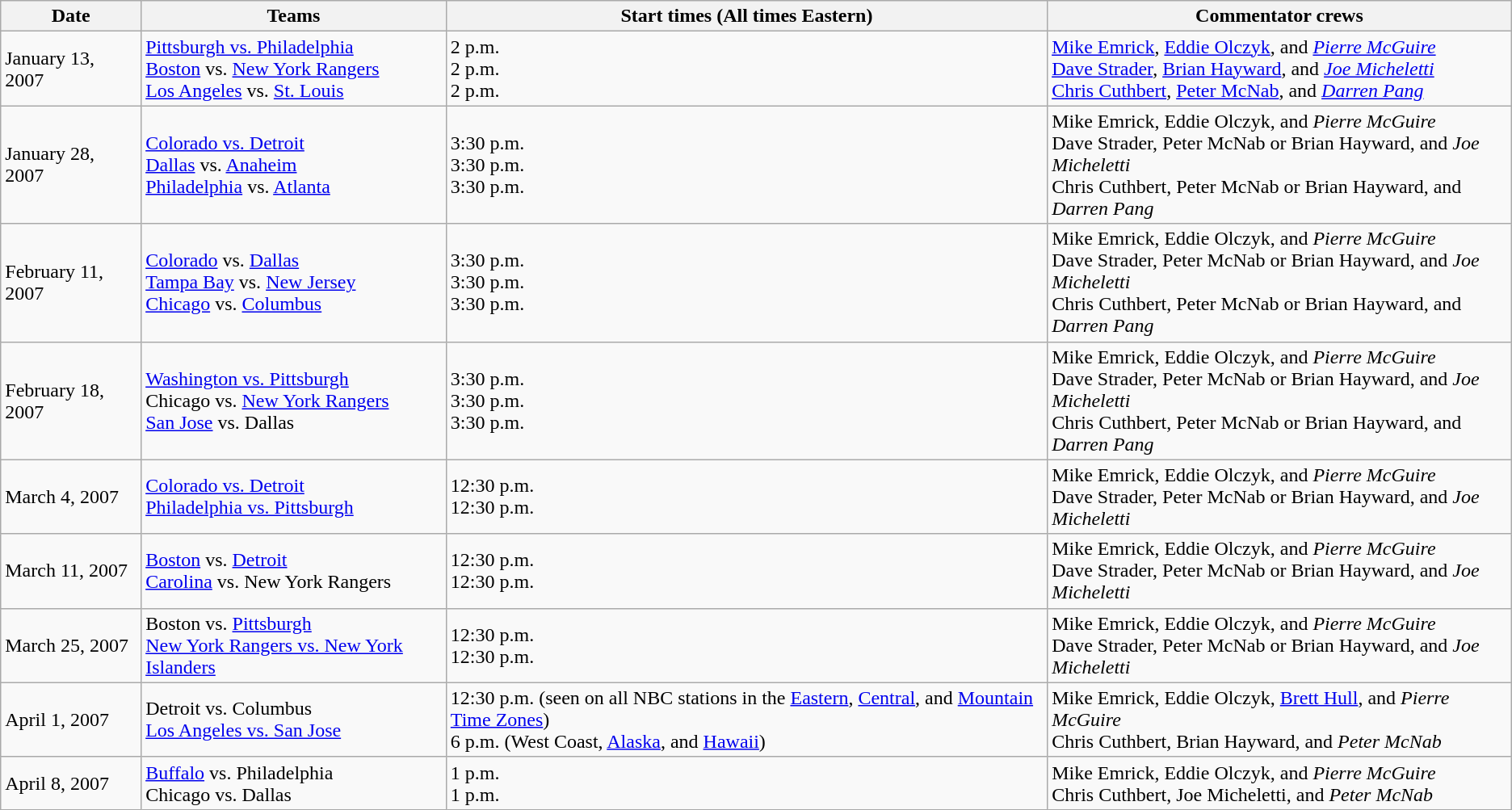<table class="wikitable">
<tr>
<th>Date</th>
<th>Teams</th>
<th><strong>Start times</strong> (All times Eastern)</th>
<th><strong>Commentator crews</strong></th>
</tr>
<tr>
<td>January 13, 2007</td>
<td><a href='#'>Pittsburgh vs. Philadelphia</a><br><a href='#'>Boston</a> vs. <a href='#'>New York Rangers</a><br><a href='#'>Los Angeles</a> vs. <a href='#'>St. Louis</a></td>
<td>2 p.m.<br>2 p.m.<br>2 p.m.</td>
<td><a href='#'>Mike Emrick</a>, <a href='#'>Eddie Olczyk</a>, and <em><a href='#'>Pierre McGuire</a></em><br><a href='#'>Dave Strader</a>, <a href='#'>Brian Hayward</a>, and <em><a href='#'>Joe Micheletti</a></em><br><a href='#'>Chris Cuthbert</a>, <a href='#'>Peter McNab</a>, and <em><a href='#'>Darren Pang</a></em></td>
</tr>
<tr>
<td>January 28, 2007</td>
<td><a href='#'>Colorado vs. Detroit</a><br><a href='#'>Dallas</a> vs. <a href='#'>Anaheim</a><br><a href='#'>Philadelphia</a> vs. <a href='#'>Atlanta</a></td>
<td>3:30 p.m.<br>3:30 p.m.<br>3:30 p.m.</td>
<td>Mike Emrick, Eddie Olczyk, and <em>Pierre McGuire</em><br>Dave Strader, Peter McNab or Brian Hayward, and <em>Joe Micheletti</em><br>Chris Cuthbert, Peter McNab or Brian Hayward, and <em>Darren Pang</em></td>
</tr>
<tr>
<td>February 11, 2007</td>
<td><a href='#'>Colorado</a> vs. <a href='#'>Dallas</a><br><a href='#'>Tampa Bay</a> vs. <a href='#'>New Jersey</a><br><a href='#'>Chicago</a> vs. <a href='#'>Columbus</a></td>
<td>3:30 p.m.<br>3:30 p.m.<br>3:30 p.m.</td>
<td>Mike Emrick, Eddie Olczyk, and <em>Pierre McGuire</em><br>Dave Strader, Peter McNab or Brian Hayward, and <em>Joe Micheletti</em><br>Chris Cuthbert, Peter McNab or Brian Hayward, and <em>Darren Pang</em></td>
</tr>
<tr>
<td>February 18, 2007</td>
<td><a href='#'>Washington vs. Pittsburgh</a><br>Chicago vs. <a href='#'>New York Rangers</a><br><a href='#'>San Jose</a> vs. Dallas</td>
<td>3:30 p.m.<br>3:30 p.m.<br>3:30 p.m.</td>
<td>Mike Emrick, Eddie Olczyk, and <em>Pierre McGuire</em><br>Dave Strader, Peter McNab or Brian Hayward, and <em>Joe Micheletti</em><br>Chris Cuthbert, Peter McNab or Brian Hayward, and <em>Darren Pang</em></td>
</tr>
<tr>
<td>March 4, 2007</td>
<td><a href='#'>Colorado vs. Detroit</a><br><a href='#'>Philadelphia vs. Pittsburgh</a></td>
<td>12:30 p.m.<br>12:30 p.m.</td>
<td>Mike Emrick, Eddie Olczyk, and <em>Pierre McGuire</em><br>Dave Strader, Peter McNab or Brian Hayward, and <em>Joe Micheletti</em></td>
</tr>
<tr>
<td>March 11, 2007</td>
<td><a href='#'>Boston</a> vs. <a href='#'>Detroit</a><br><a href='#'>Carolina</a> vs. New York Rangers</td>
<td>12:30 p.m.<br>12:30 p.m.</td>
<td>Mike Emrick, Eddie Olczyk, and <em>Pierre McGuire</em><br>Dave Strader, Peter McNab or Brian Hayward, and <em>Joe Micheletti</em></td>
</tr>
<tr>
<td>March 25, 2007</td>
<td>Boston vs. <a href='#'>Pittsburgh</a><br><a href='#'>New York Rangers vs. New York Islanders</a></td>
<td>12:30 p.m.<br>12:30 p.m.</td>
<td>Mike Emrick, Eddie Olczyk, and <em>Pierre McGuire</em><br>Dave Strader, Peter McNab or Brian Hayward, and <em>Joe Micheletti</em></td>
</tr>
<tr>
<td>April 1, 2007</td>
<td>Detroit vs. Columbus<br><a href='#'>Los Angeles vs. San Jose</a></td>
<td>12:30 p.m. (seen on all NBC stations in the <a href='#'>Eastern</a>, <a href='#'>Central</a>, and <a href='#'>Mountain Time Zones</a>)<br>6 p.m. (West Coast, <a href='#'>Alaska</a>, and <a href='#'>Hawaii</a>)</td>
<td>Mike Emrick, Eddie Olczyk, <a href='#'>Brett Hull</a>, and <em>Pierre McGuire</em><br>Chris Cuthbert, Brian Hayward, and <em>Peter McNab</em></td>
</tr>
<tr>
<td>April 8, 2007</td>
<td><a href='#'>Buffalo</a> vs. Philadelphia<br>Chicago vs. Dallas</td>
<td>1 p.m.<br>1 p.m.</td>
<td>Mike Emrick, Eddie Olczyk, and <em>Pierre McGuire</em><br>Chris Cuthbert, Joe Micheletti, and <em>Peter McNab</em></td>
</tr>
</table>
